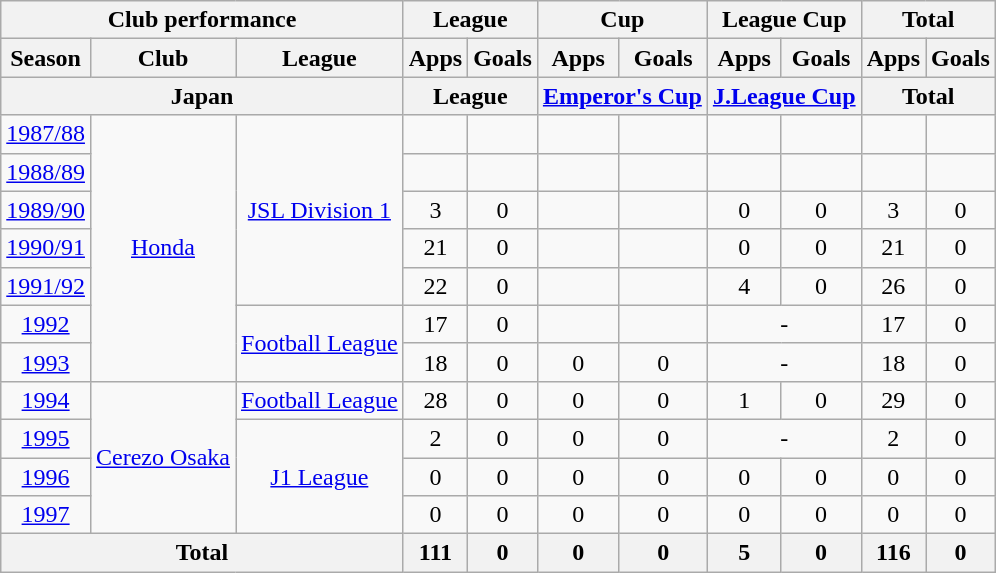<table class="wikitable" style="text-align:center;">
<tr>
<th colspan=3>Club performance</th>
<th colspan=2>League</th>
<th colspan=2>Cup</th>
<th colspan=2>League Cup</th>
<th colspan=2>Total</th>
</tr>
<tr>
<th>Season</th>
<th>Club</th>
<th>League</th>
<th>Apps</th>
<th>Goals</th>
<th>Apps</th>
<th>Goals</th>
<th>Apps</th>
<th>Goals</th>
<th>Apps</th>
<th>Goals</th>
</tr>
<tr>
<th colspan=3>Japan</th>
<th colspan=2>League</th>
<th colspan=2><a href='#'>Emperor's Cup</a></th>
<th colspan=2><a href='#'>J.League Cup</a></th>
<th colspan=2>Total</th>
</tr>
<tr>
<td><a href='#'>1987/88</a></td>
<td rowspan="7"><a href='#'>Honda</a></td>
<td rowspan="5"><a href='#'>JSL Division 1</a></td>
<td></td>
<td></td>
<td></td>
<td></td>
<td></td>
<td></td>
<td></td>
<td></td>
</tr>
<tr>
<td><a href='#'>1988/89</a></td>
<td></td>
<td></td>
<td></td>
<td></td>
<td></td>
<td></td>
<td></td>
<td></td>
</tr>
<tr>
<td><a href='#'>1989/90</a></td>
<td>3</td>
<td>0</td>
<td></td>
<td></td>
<td>0</td>
<td>0</td>
<td>3</td>
<td>0</td>
</tr>
<tr>
<td><a href='#'>1990/91</a></td>
<td>21</td>
<td>0</td>
<td></td>
<td></td>
<td>0</td>
<td>0</td>
<td>21</td>
<td>0</td>
</tr>
<tr>
<td><a href='#'>1991/92</a></td>
<td>22</td>
<td>0</td>
<td></td>
<td></td>
<td>4</td>
<td>0</td>
<td>26</td>
<td>0</td>
</tr>
<tr>
<td><a href='#'>1992</a></td>
<td rowspan="2"><a href='#'>Football League</a></td>
<td>17</td>
<td>0</td>
<td></td>
<td></td>
<td colspan="2">-</td>
<td>17</td>
<td>0</td>
</tr>
<tr>
<td><a href='#'>1993</a></td>
<td>18</td>
<td>0</td>
<td>0</td>
<td>0</td>
<td colspan="2">-</td>
<td>18</td>
<td>0</td>
</tr>
<tr>
<td><a href='#'>1994</a></td>
<td rowspan="4"><a href='#'>Cerezo Osaka</a></td>
<td><a href='#'>Football League</a></td>
<td>28</td>
<td>0</td>
<td>0</td>
<td>0</td>
<td>1</td>
<td>0</td>
<td>29</td>
<td>0</td>
</tr>
<tr>
<td><a href='#'>1995</a></td>
<td rowspan="3"><a href='#'>J1 League</a></td>
<td>2</td>
<td>0</td>
<td>0</td>
<td>0</td>
<td colspan="2">-</td>
<td>2</td>
<td>0</td>
</tr>
<tr>
<td><a href='#'>1996</a></td>
<td>0</td>
<td>0</td>
<td>0</td>
<td>0</td>
<td>0</td>
<td>0</td>
<td>0</td>
<td>0</td>
</tr>
<tr>
<td><a href='#'>1997</a></td>
<td>0</td>
<td>0</td>
<td>0</td>
<td>0</td>
<td>0</td>
<td>0</td>
<td>0</td>
<td>0</td>
</tr>
<tr>
<th colspan=3>Total</th>
<th>111</th>
<th>0</th>
<th>0</th>
<th>0</th>
<th>5</th>
<th>0</th>
<th>116</th>
<th>0</th>
</tr>
</table>
